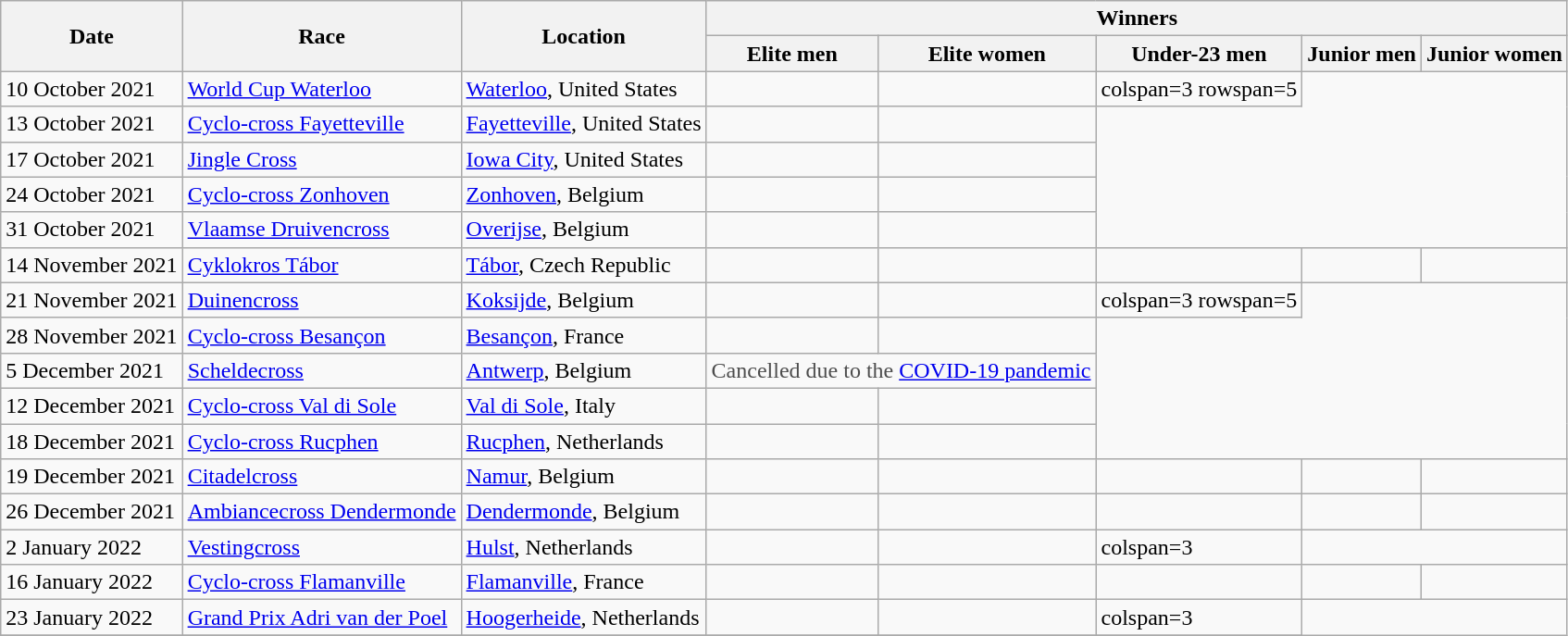<table class="wikitable">
<tr>
<th rowspan=2>Date</th>
<th rowspan=2>Race</th>
<th rowspan=2>Location</th>
<th colspan=5>Winners</th>
</tr>
<tr>
<th>Elite men</th>
<th>Elite women</th>
<th>Under-23 men</th>
<th>Junior men</th>
<th>Junior women</th>
</tr>
<tr>
<td>10 October 2021</td>
<td><a href='#'>World Cup Waterloo</a></td>
<td> <a href='#'>Waterloo</a>, United States</td>
<td></td>
<td></td>
<td>colspan=3 rowspan=5 </td>
</tr>
<tr>
<td>13 October 2021</td>
<td><a href='#'>Cyclo-cross Fayetteville</a></td>
<td> <a href='#'>Fayetteville</a>, United States</td>
<td></td>
<td></td>
</tr>
<tr>
<td>17 October 2021</td>
<td><a href='#'>Jingle Cross</a></td>
<td> <a href='#'>Iowa City</a>, United States</td>
<td></td>
<td></td>
</tr>
<tr>
<td>24 October 2021</td>
<td><a href='#'>Cyclo-cross Zonhoven</a></td>
<td> <a href='#'>Zonhoven</a>, Belgium</td>
<td></td>
<td></td>
</tr>
<tr>
<td>31 October 2021</td>
<td><a href='#'>Vlaamse Druivencross</a></td>
<td> <a href='#'>Overijse</a>, Belgium</td>
<td></td>
<td></td>
</tr>
<tr>
<td>14 November 2021</td>
<td><a href='#'>Cyklokros Tábor</a></td>
<td> <a href='#'>Tábor</a>, Czech Republic</td>
<td></td>
<td></td>
<td></td>
<td></td>
<td></td>
</tr>
<tr>
<td>21 November 2021</td>
<td><a href='#'>Duinencross</a></td>
<td> <a href='#'>Koksijde</a>, Belgium</td>
<td></td>
<td></td>
<td>colspan=3 rowspan=5 </td>
</tr>
<tr>
<td>28 November 2021</td>
<td><a href='#'>Cyclo-cross Besançon</a></td>
<td> <a href='#'>Besançon</a>, France</td>
<td></td>
<td></td>
</tr>
<tr>
<td>5 December 2021</td>
<td><a href='#'>Scheldecross</a></td>
<td> <a href='#'>Antwerp</a>, Belgium</td>
<td style="color:#4d4d4d;" colspan=2 rowspan=1>Cancelled due to the <a href='#'>COVID-19 pandemic</a></td>
</tr>
<tr>
<td>12 December 2021</td>
<td><a href='#'>Cyclo-cross Val di Sole</a></td>
<td> <a href='#'>Val di Sole</a>, Italy</td>
<td></td>
<td></td>
</tr>
<tr>
<td>18 December 2021</td>
<td><a href='#'>Cyclo-cross Rucphen</a></td>
<td> <a href='#'>Rucphen</a>, Netherlands</td>
<td></td>
<td></td>
</tr>
<tr>
<td>19 December 2021</td>
<td><a href='#'>Citadelcross</a></td>
<td> <a href='#'>Namur</a>, Belgium</td>
<td></td>
<td></td>
<td></td>
<td></td>
<td></td>
</tr>
<tr>
<td>26 December 2021</td>
<td><a href='#'>Ambiancecross Dendermonde</a></td>
<td> <a href='#'>Dendermonde</a>, Belgium</td>
<td></td>
<td></td>
<td></td>
<td></td>
<td></td>
</tr>
<tr>
<td>2 January 2022</td>
<td><a href='#'>Vestingcross</a></td>
<td> <a href='#'>Hulst</a>, Netherlands</td>
<td></td>
<td></td>
<td>colspan=3 </td>
</tr>
<tr>
<td>16 January 2022</td>
<td><a href='#'>Cyclo-cross Flamanville</a></td>
<td> <a href='#'>Flamanville</a>, France</td>
<td></td>
<td></td>
<td></td>
<td></td>
<td></td>
</tr>
<tr>
<td>23 January 2022</td>
<td><a href='#'>Grand Prix Adri van der Poel</a></td>
<td> <a href='#'>Hoogerheide</a>, Netherlands</td>
<td></td>
<td></td>
<td>colspan=3 </td>
</tr>
<tr>
</tr>
</table>
